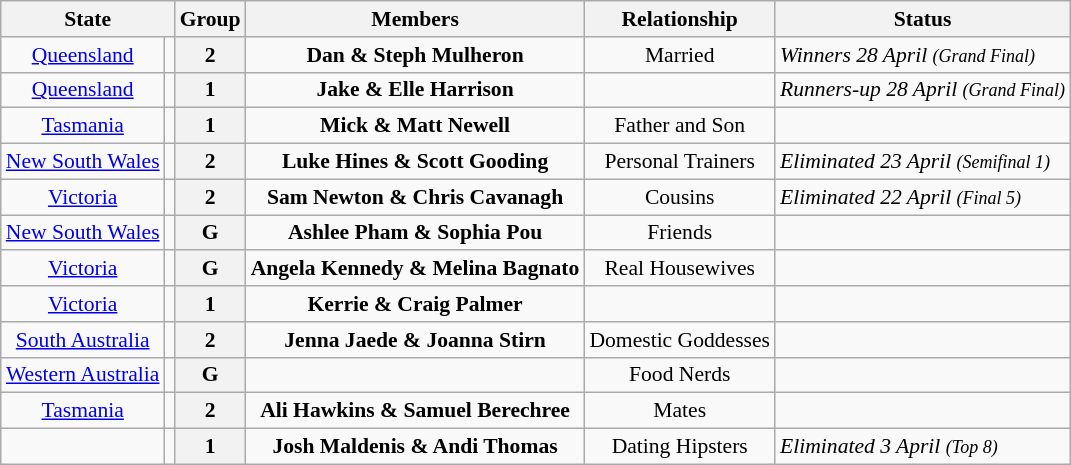<table class="wikitable sortable" align="center" style="text-align:center; font-size:90%">
<tr>
<th colspan="2">State</th>
<th data-sort-type="number">Group</th>
<th>Members</th>
<th>Relationship</th>
<th>Status</th>
</tr>
<tr>
<td><a href='#'>Queensland</a></td>
<td></td>
<th>2</th>
<td><strong>Dan & Steph Mulheron</strong></td>
<td>Married</td>
<td style="text-align:left"><em>Winners 28 April <small> (Grand Final)</small></em></td>
</tr>
<tr>
<td><a href='#'>Queensland</a></td>
<td></td>
<th>1</th>
<td><strong>Jake & Elle Harrison</strong></td>
<td></td>
<td style="text-align:left"><em>Runners-up 28 April <small>(Grand Final)</small></em></td>
</tr>
<tr>
<td><a href='#'>Tasmania</a></td>
<td></td>
<th>1</th>
<td><strong>Mick & Matt Newell</strong></td>
<td>Father and Son</td>
<td style="text-align:left"></td>
</tr>
<tr>
<td><a href='#'>New South Wales</a></td>
<td></td>
<th>2</th>
<td><strong>Luke Hines & Scott Gooding</strong></td>
<td>Personal Trainers</td>
<td style="text-align:left"><em>Eliminated 23 April</em> <small><em>(Semifinal 1)</em></small></td>
</tr>
<tr>
<td><a href='#'>Victoria</a></td>
<td></td>
<th>2</th>
<td><strong>Sam Newton & Chris Cavanagh</strong></td>
<td>Cousins</td>
<td style="text-align:left"><em>Eliminated 22 April</em> <small><em>(Final 5)</em></small></td>
</tr>
<tr>
<td><a href='#'>New South Wales</a></td>
<td></td>
<th>G</th>
<td><strong>Ashlee Pham & Sophia Pou</strong></td>
<td>Friends</td>
<td style="text-align:left"></td>
</tr>
<tr>
<td><a href='#'>Victoria</a></td>
<td></td>
<th>G</th>
<td><strong>Angela Kennedy & Melina Bagnato</strong></td>
<td>Real Housewives</td>
<td style="text-align:left"></td>
</tr>
<tr>
<td><a href='#'>Victoria</a></td>
<td></td>
<th>1</th>
<td><strong>Kerrie & Craig Palmer</strong></td>
<td></td>
<td style="text-align:left"></td>
</tr>
<tr>
<td><a href='#'>South Australia</a></td>
<td></td>
<th>2</th>
<td><strong>Jenna Jaede & Joanna Stirn</strong><br></td>
<td>Domestic Goddesses</td>
<td style="text-align:left"></td>
</tr>
<tr>
<td><a href='#'>Western Australia</a></td>
<td></td>
<th>G</th>
<td></td>
<td>Food Nerds</td>
<td style="text-align:left"></td>
</tr>
<tr>
<td><a href='#'>Tasmania</a></td>
<td></td>
<th>2</th>
<td><strong>Ali Hawkins & Samuel Berechree</strong></td>
<td>Mates</td>
<td style="text-align:left"></td>
</tr>
<tr>
<td></td>
<td></td>
<th>1</th>
<td><strong>Josh Maldenis & Andi Thomas</strong></td>
<td>Dating Hipsters</td>
<td style="text-align:left"><em>Eliminated 3 April</em> <small><em>(Top 8)</em></small></td>
</tr>
</table>
